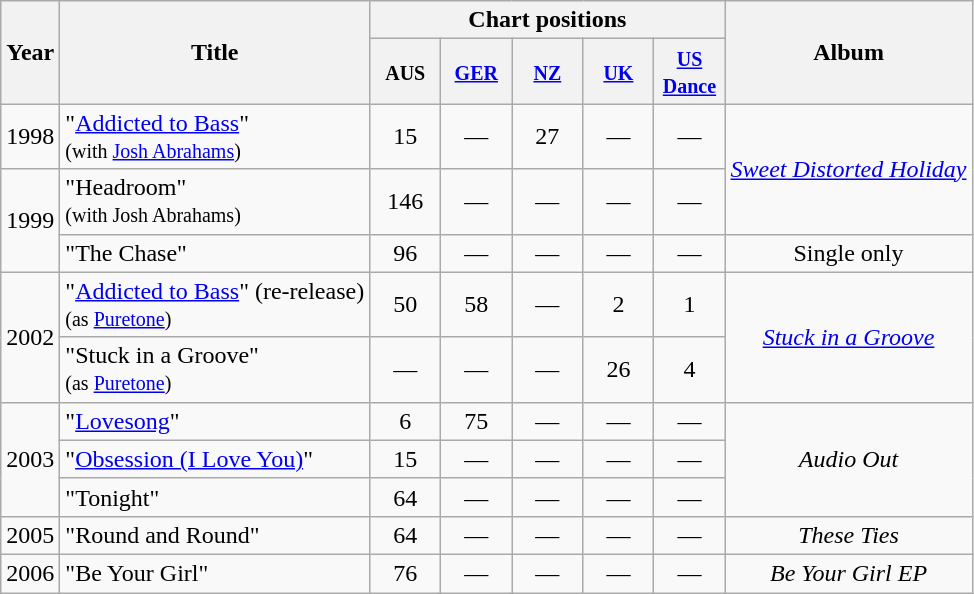<table class="wikitable">
<tr>
<th rowspan="2">Year</th>
<th rowspan="2">Title</th>
<th colspan="5">Chart positions</th>
<th rowspan="2">Album</th>
</tr>
<tr>
<th style="width:40px;"><small>AUS</small><br></th>
<th style="width:40px;"><small><a href='#'>GER</a></small><br></th>
<th style="width:40px;"><small><a href='#'>NZ</a></small><br></th>
<th style="width:40px;"><small><a href='#'>UK</a></small></th>
<th style="width:40px;"><small> <a href='#'>US Dance</a></small></th>
</tr>
<tr>
<td style="text-align:center;">1998</td>
<td align="left">"<a href='#'>Addicted to Bass</a>" <br><small>(with <a href='#'>Josh Abrahams</a>)</small></td>
<td style="text-align:center;">15</td>
<td style="text-align:center;">—</td>
<td style="text-align:center;">27</td>
<td style="text-align:center;">—</td>
<td style="text-align:center;">—</td>
<td style="text-align:center;" rowspan="2"><em><a href='#'>Sweet Distorted Holiday</a></em></td>
</tr>
<tr>
<td style="text-align:center;" rowspan="2">1999</td>
<td align="left">"Headroom" <br><small>(with Josh Abrahams)</small></td>
<td style="text-align:center;">146</td>
<td style="text-align:center;">—</td>
<td style="text-align:center;">—</td>
<td style="text-align:center;">—</td>
<td style="text-align:center;">—</td>
</tr>
<tr>
<td align="left">"The Chase"</td>
<td style="text-align:center;">96</td>
<td style="text-align:center;">—</td>
<td style="text-align:center;">—</td>
<td style="text-align:center;">—</td>
<td style="text-align:center;">—</td>
<td style="text-align:center;">Single only</td>
</tr>
<tr>
<td style="text-align:center;" rowspan="2">2002</td>
<td align="left">"<a href='#'>Addicted to Bass</a>" (re-release)<br><small>(as <a href='#'>Puretone</a>)</small></td>
<td style="text-align:center;">50</td>
<td style="text-align:center;">58</td>
<td style="text-align:center;">—</td>
<td style="text-align:center;">2</td>
<td style="text-align:center;">1</td>
<td style="text-align:center;" rowspan="2"><em><a href='#'>Stuck in a Groove</a></em></td>
</tr>
<tr>
<td align="left">"Stuck in a Groove" <br><small>(as <a href='#'>Puretone</a>)</small></td>
<td style="text-align:center;">—</td>
<td style="text-align:center;">—</td>
<td style="text-align:center;">—</td>
<td style="text-align:center;">26</td>
<td style="text-align:center;">4</td>
</tr>
<tr>
<td style="text-align:center;" rowspan="3">2003</td>
<td align="left">"<a href='#'>Lovesong</a>"</td>
<td style="text-align:center;">6</td>
<td style="text-align:center;">75</td>
<td style="text-align:center;">—</td>
<td style="text-align:center;">—</td>
<td style="text-align:center;">—</td>
<td style="text-align:center;" rowspan="3"><em>Audio Out</em></td>
</tr>
<tr>
<td align="left">"<a href='#'>Obsession (I Love You)</a>"</td>
<td style="text-align:center;">15</td>
<td style="text-align:center;">—</td>
<td style="text-align:center;">—</td>
<td style="text-align:center;">—</td>
<td style="text-align:center;">—</td>
</tr>
<tr>
<td align="left">"Tonight"</td>
<td style="text-align:center;">64</td>
<td style="text-align:center;">—</td>
<td style="text-align:center;">—</td>
<td style="text-align:center;">—</td>
<td style="text-align:center;">—</td>
</tr>
<tr>
<td style="text-align:center;">2005</td>
<td align="left">"Round and Round"</td>
<td style="text-align:center;">64</td>
<td style="text-align:center;">—</td>
<td style="text-align:center;">—</td>
<td style="text-align:center;">—</td>
<td style="text-align:center;">—</td>
<td style="text-align:center;"><em>These Ties</em></td>
</tr>
<tr>
<td style="text-align:center;">2006</td>
<td align="left">"Be Your Girl"</td>
<td style="text-align:center;">76</td>
<td style="text-align:center;">—</td>
<td style="text-align:center;">—</td>
<td style="text-align:center;">—</td>
<td style="text-align:center;">—</td>
<td style="text-align:center;"><em>Be Your Girl EP</em></td>
</tr>
</table>
